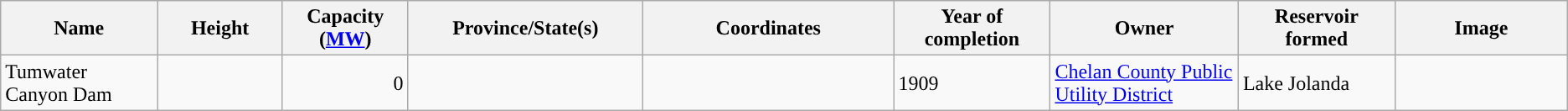<table class="wikitable sortable" border="1">
<tr>
<th width="10%">Name</th>
<th width="8%">Height</th>
<th width="8%">Capacity (<a href='#'>MW</a>)</th>
<th width="15%">Province/State(s)</th>
<th width="16%">Coordinates</th>
<th width="10%">Year of completion</th>
<th width="12%">Owner</th>
<th width="10%">Reservoir formed</th>
<th>Image</th>
</tr>
<tr>
<td>Tumwater Canyon Dam</td>
<td></td>
<td align=right>0</td>
<td></td>
<td></td>
<td>1909</td>
<td><a href='#'>Chelan County Public Utility District</a></td>
<td>Lake Jolanda</td>
<td></td>
</tr>
</table>
